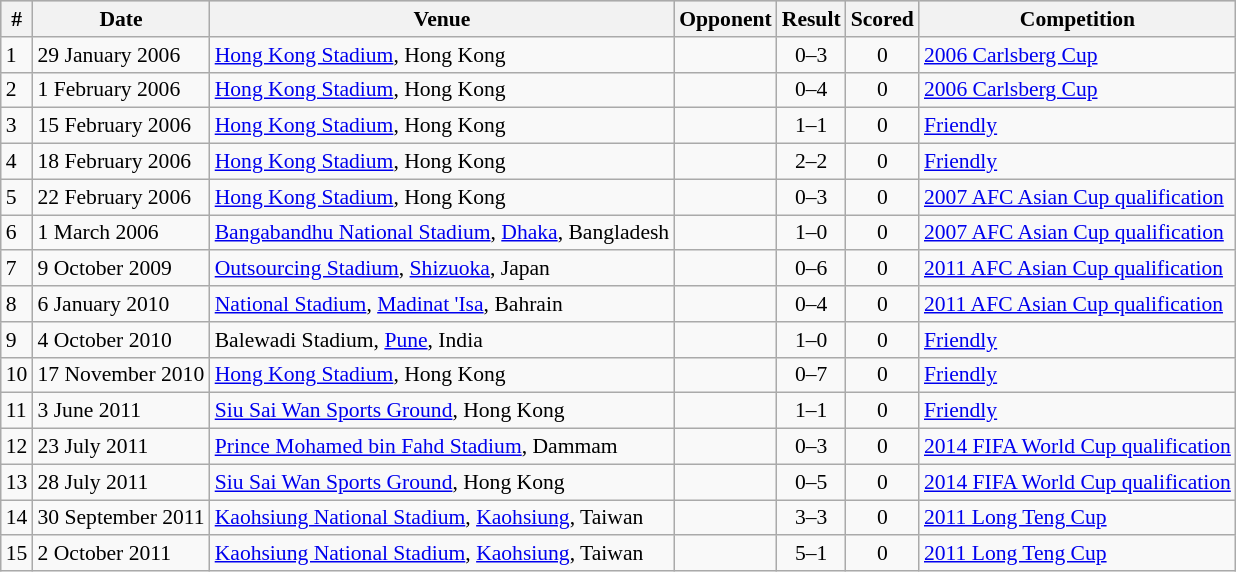<table class="wikitable" style="font-size:90%; text-align: left;">
<tr bgcolor="#CCCCCC" align="center">
<th>#</th>
<th>Date</th>
<th>Venue</th>
<th>Opponent</th>
<th>Result</th>
<th>Scored</th>
<th>Competition</th>
</tr>
<tr>
<td>1</td>
<td>29 January 2006</td>
<td><a href='#'>Hong Kong Stadium</a>, Hong Kong</td>
<td></td>
<td align=center>0–3</td>
<td align=center>0</td>
<td><a href='#'>2006 Carlsberg Cup</a></td>
</tr>
<tr>
<td>2</td>
<td>1 February 2006</td>
<td><a href='#'>Hong Kong Stadium</a>, Hong Kong</td>
<td></td>
<td align=center>0–4</td>
<td align=center>0</td>
<td><a href='#'>2006 Carlsberg Cup</a></td>
</tr>
<tr>
<td>3</td>
<td>15 February 2006</td>
<td><a href='#'>Hong Kong Stadium</a>, Hong Kong</td>
<td></td>
<td align=center>1–1</td>
<td align=center>0</td>
<td><a href='#'>Friendly</a></td>
</tr>
<tr>
<td>4</td>
<td>18 February 2006</td>
<td><a href='#'>Hong Kong Stadium</a>, Hong Kong</td>
<td></td>
<td align=center>2–2</td>
<td align=center>0</td>
<td><a href='#'>Friendly</a></td>
</tr>
<tr>
<td>5</td>
<td>22 February 2006</td>
<td><a href='#'>Hong Kong Stadium</a>, Hong Kong</td>
<td></td>
<td align=center>0–3</td>
<td align=center>0</td>
<td><a href='#'>2007 AFC Asian Cup qualification</a></td>
</tr>
<tr>
<td>6</td>
<td>1 March 2006</td>
<td><a href='#'>Bangabandhu National Stadium</a>, <a href='#'>Dhaka</a>, Bangladesh</td>
<td></td>
<td align=center>1–0</td>
<td align=center>0</td>
<td><a href='#'>2007 AFC Asian Cup qualification</a></td>
</tr>
<tr>
<td>7</td>
<td>9 October 2009</td>
<td><a href='#'>Outsourcing Stadium</a>, <a href='#'>Shizuoka</a>, Japan</td>
<td></td>
<td align=center>0–6</td>
<td align=center>0</td>
<td><a href='#'>2011 AFC Asian Cup qualification</a></td>
</tr>
<tr>
<td>8</td>
<td>6 January 2010</td>
<td><a href='#'>National Stadium</a>, <a href='#'>Madinat 'Isa</a>, Bahrain</td>
<td></td>
<td align=center>0–4</td>
<td align=center>0</td>
<td><a href='#'>2011 AFC Asian Cup qualification</a></td>
</tr>
<tr>
<td>9</td>
<td>4 October 2010</td>
<td>Balewadi Stadium, <a href='#'>Pune</a>, India</td>
<td></td>
<td align=center>1–0</td>
<td align=center>0</td>
<td><a href='#'>Friendly</a></td>
</tr>
<tr>
<td>10</td>
<td>17 November 2010</td>
<td><a href='#'>Hong Kong Stadium</a>, Hong Kong</td>
<td></td>
<td align=center>0–7</td>
<td align=center>0</td>
<td><a href='#'>Friendly</a></td>
</tr>
<tr>
<td>11</td>
<td>3 June 2011</td>
<td><a href='#'>Siu Sai Wan Sports Ground</a>, Hong Kong</td>
<td></td>
<td align=center>1–1</td>
<td align=center>0</td>
<td><a href='#'>Friendly</a></td>
</tr>
<tr>
<td>12</td>
<td>23 July 2011</td>
<td><a href='#'>Prince Mohamed bin Fahd Stadium</a>, Dammam</td>
<td></td>
<td align=center>0–3</td>
<td align=center>0</td>
<td><a href='#'>2014 FIFA World Cup qualification</a></td>
</tr>
<tr>
<td>13</td>
<td>28 July 2011</td>
<td><a href='#'>Siu Sai Wan Sports Ground</a>, Hong Kong</td>
<td></td>
<td align=center>0–5</td>
<td align=center>0</td>
<td><a href='#'>2014 FIFA World Cup qualification</a></td>
</tr>
<tr>
<td>14</td>
<td>30 September 2011</td>
<td><a href='#'>Kaohsiung National Stadium</a>, <a href='#'>Kaohsiung</a>, Taiwan</td>
<td></td>
<td align=center>3–3</td>
<td align=center>0</td>
<td><a href='#'>2011 Long Teng Cup</a></td>
</tr>
<tr>
<td>15</td>
<td>2 October 2011</td>
<td><a href='#'>Kaohsiung National Stadium</a>, <a href='#'>Kaohsiung</a>, Taiwan</td>
<td></td>
<td align=center>5–1</td>
<td align=center>0</td>
<td><a href='#'>2011 Long Teng Cup</a></td>
</tr>
</table>
